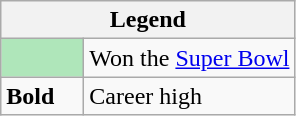<table class="wikitable">
<tr>
<th colspan="2">Legend</th>
</tr>
<tr>
<td style="background:#afe6ba; width:3em;"></td>
<td>Won the <a href='#'>Super Bowl</a></td>
</tr>
<tr>
<td><strong>Bold</strong></td>
<td>Career high</td>
</tr>
</table>
